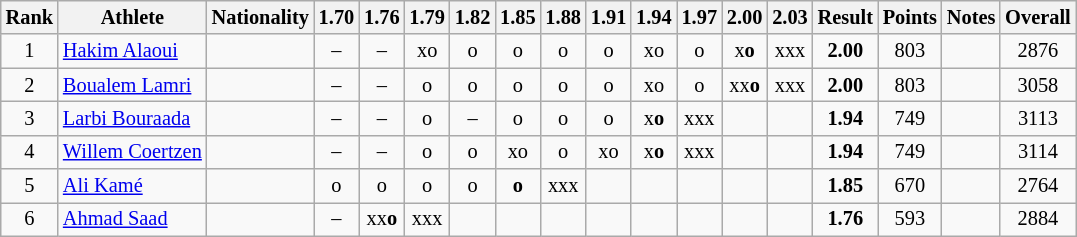<table class="wikitable sortable" style="text-align:center;font-size:85%">
<tr>
<th>Rank</th>
<th>Athlete</th>
<th>Nationality</th>
<th>1.70</th>
<th>1.76</th>
<th>1.79</th>
<th>1.82</th>
<th>1.85</th>
<th>1.88</th>
<th>1.91</th>
<th>1.94</th>
<th>1.97</th>
<th>2.00</th>
<th>2.03</th>
<th>Result</th>
<th>Points</th>
<th>Notes</th>
<th>Overall</th>
</tr>
<tr>
<td>1</td>
<td align=left><a href='#'>Hakim Alaoui</a></td>
<td align=left></td>
<td>–</td>
<td>–</td>
<td>xo</td>
<td>o</td>
<td>o</td>
<td>o</td>
<td>o</td>
<td>xo</td>
<td>o</td>
<td>x<strong>o</strong></td>
<td>xxx</td>
<td><strong>2.00</strong></td>
<td>803</td>
<td></td>
<td>2876</td>
</tr>
<tr>
<td>2</td>
<td align=left><a href='#'>Boualem Lamri</a></td>
<td align=left></td>
<td>–</td>
<td>–</td>
<td>o</td>
<td>o</td>
<td>o</td>
<td>o</td>
<td>o</td>
<td>xo</td>
<td>o</td>
<td>xx<strong>o</strong></td>
<td>xxx</td>
<td><strong>2.00</strong></td>
<td>803</td>
<td></td>
<td>3058</td>
</tr>
<tr>
<td>3</td>
<td align=left><a href='#'>Larbi Bouraada</a></td>
<td align=left></td>
<td>–</td>
<td>–</td>
<td>o</td>
<td>–</td>
<td>o</td>
<td>o</td>
<td>o</td>
<td>x<strong>o</strong></td>
<td>xxx</td>
<td></td>
<td></td>
<td><strong>1.94</strong></td>
<td>749</td>
<td></td>
<td>3113</td>
</tr>
<tr>
<td>4</td>
<td align=left><a href='#'>Willem Coertzen</a></td>
<td align=left></td>
<td>–</td>
<td>–</td>
<td>o</td>
<td>o</td>
<td>xo</td>
<td>o</td>
<td>xo</td>
<td>x<strong>o</strong></td>
<td>xxx</td>
<td></td>
<td></td>
<td><strong>1.94</strong></td>
<td>749</td>
<td></td>
<td>3114</td>
</tr>
<tr>
<td>5</td>
<td align=left><a href='#'>Ali Kamé</a></td>
<td align=left></td>
<td>o</td>
<td>o</td>
<td>o</td>
<td>o</td>
<td><strong>o</strong></td>
<td>xxx</td>
<td></td>
<td></td>
<td></td>
<td></td>
<td></td>
<td><strong>1.85</strong></td>
<td>670</td>
<td></td>
<td>2764</td>
</tr>
<tr>
<td>6</td>
<td align=left><a href='#'>Ahmad Saad</a></td>
<td align=left></td>
<td>–</td>
<td>xx<strong>o</strong></td>
<td>xxx</td>
<td></td>
<td></td>
<td></td>
<td></td>
<td></td>
<td></td>
<td></td>
<td></td>
<td><strong>1.76</strong></td>
<td>593</td>
<td></td>
<td>2884</td>
</tr>
</table>
